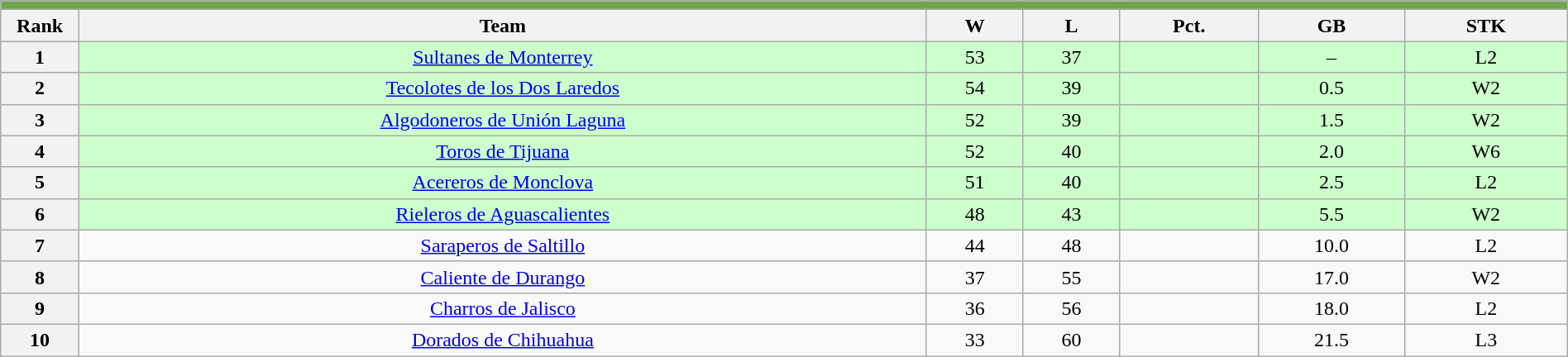<table class="wikitable plainrowheaders" width="100%" style="text-align:center;">
<tr>
<th style="background:#6DA74B;" colspan="7"></th>
</tr>
<tr>
<th scope="col" width="5%">Rank</th>
<th>Team</th>
<th>W</th>
<th>L</th>
<th>Pct.</th>
<th>GB</th>
<th>STK</th>
</tr>
<tr style="background-color:#ccffcc;">
<th>1</th>
<td><a href='#'>Sultanes de Monterrey</a></td>
<td>53</td>
<td>37</td>
<td></td>
<td>–</td>
<td>L2</td>
</tr>
<tr style="background-color:#ccffcc;">
<th>2</th>
<td><a href='#'>Tecolotes de los Dos Laredos</a></td>
<td>54</td>
<td>39</td>
<td></td>
<td>0.5</td>
<td>W2</td>
</tr>
<tr style="background-color:#ccffcc;">
<th>3</th>
<td><a href='#'>Algodoneros de Unión Laguna</a></td>
<td>52</td>
<td>39</td>
<td></td>
<td>1.5</td>
<td>W2</td>
</tr>
<tr style="background-color:#ccffcc;">
<th>4</th>
<td><a href='#'>Toros de Tijuana</a></td>
<td>52</td>
<td>40</td>
<td></td>
<td>2.0</td>
<td>W6</td>
</tr>
<tr style="background-color:#ccffcc;">
<th>5</th>
<td><a href='#'>Acereros de Monclova</a></td>
<td>51</td>
<td>40</td>
<td></td>
<td>2.5</td>
<td>L2</td>
</tr>
<tr style="background-color:#ccffcc;">
<th>6</th>
<td><a href='#'>Rieleros de Aguascalientes</a></td>
<td>48</td>
<td>43</td>
<td></td>
<td>5.5</td>
<td>W2</td>
</tr>
<tr>
<th>7</th>
<td><a href='#'>Saraperos de Saltillo</a></td>
<td>44</td>
<td>48</td>
<td></td>
<td>10.0</td>
<td>L2</td>
</tr>
<tr>
<th>8</th>
<td><a href='#'>Caliente de Durango</a></td>
<td>37</td>
<td>55</td>
<td></td>
<td>17.0</td>
<td>W2</td>
</tr>
<tr>
<th>9</th>
<td><a href='#'>Charros de Jalisco</a></td>
<td>36</td>
<td>56</td>
<td></td>
<td>18.0</td>
<td>L2</td>
</tr>
<tr>
<th>10</th>
<td><a href='#'>Dorados de Chihuahua</a></td>
<td>33</td>
<td>60</td>
<td></td>
<td>21.5</td>
<td>L3</td>
</tr>
</table>
